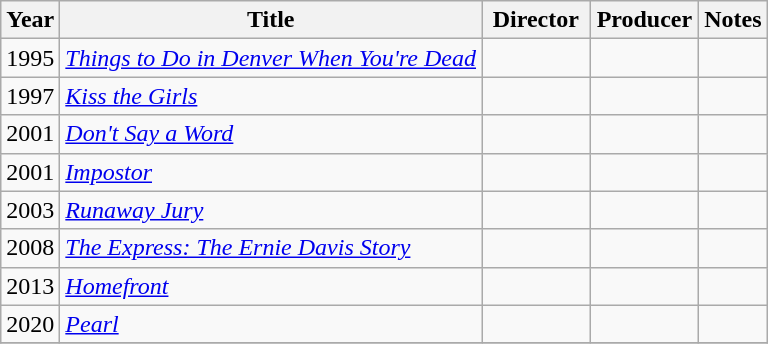<table class="wikitable">
<tr>
<th>Year</th>
<th>Title</th>
<th width=65>Director</th>
<th width=65>Producer</th>
<th>Notes</th>
</tr>
<tr>
<td>1995</td>
<td><em><a href='#'>Things to Do in Denver When You're Dead</a></em></td>
<td></td>
<td></td>
<td></td>
</tr>
<tr>
<td>1997</td>
<td><em><a href='#'>Kiss the Girls</a></em></td>
<td></td>
<td></td>
<td></td>
</tr>
<tr>
<td>2001</td>
<td><em><a href='#'>Don't Say a Word</a></em></td>
<td></td>
<td></td>
<td></td>
</tr>
<tr>
<td>2001</td>
<td><em><a href='#'>Impostor</a></em></td>
<td></td>
<td></td>
<td></td>
</tr>
<tr>
<td>2003</td>
<td><em><a href='#'>Runaway Jury</a></em></td>
<td></td>
<td></td>
<td></td>
</tr>
<tr>
<td>2008</td>
<td><em><a href='#'>The Express: The Ernie Davis Story</a></em></td>
<td></td>
<td></td>
<td></td>
</tr>
<tr>
<td>2013</td>
<td><em><a href='#'>Homefront</a></em></td>
<td></td>
<td></td>
<td></td>
</tr>
<tr>
<td>2020</td>
<td><em><a href='#'>Pearl</a></em></td>
<td></td>
<td></td>
<td></td>
</tr>
<tr>
</tr>
</table>
